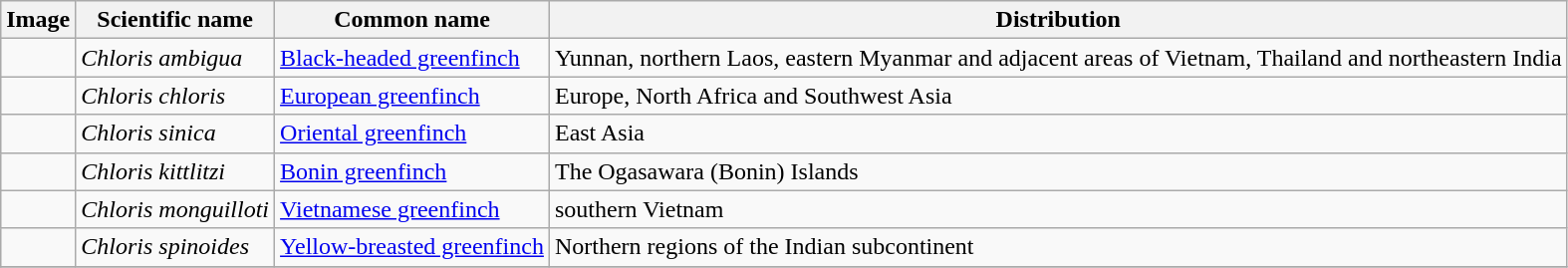<table class="wikitable">
<tr>
<th>Image</th>
<th>Scientific name</th>
<th>Common name</th>
<th>Distribution</th>
</tr>
<tr>
<td></td>
<td><em>Chloris ambigua</em></td>
<td><a href='#'>Black-headed greenfinch</a></td>
<td>Yunnan, northern Laos, eastern Myanmar and adjacent areas of Vietnam, Thailand and northeastern India</td>
</tr>
<tr>
<td></td>
<td><em>Chloris chloris</em></td>
<td><a href='#'>European greenfinch</a></td>
<td>Europe, North Africa and Southwest Asia</td>
</tr>
<tr>
<td></td>
<td><em>Chloris sinica</em></td>
<td><a href='#'>Oriental greenfinch</a></td>
<td>East Asia</td>
</tr>
<tr>
<td></td>
<td><em>Chloris kittlitzi</em></td>
<td><a href='#'>Bonin greenfinch</a></td>
<td>The Ogasawara (Bonin) Islands</td>
</tr>
<tr>
<td></td>
<td><em>Chloris monguilloti</em></td>
<td><a href='#'>Vietnamese greenfinch</a></td>
<td>southern Vietnam</td>
</tr>
<tr>
<td></td>
<td><em>Chloris spinoides</em></td>
<td><a href='#'>Yellow-breasted greenfinch</a></td>
<td>Northern regions of the Indian subcontinent</td>
</tr>
<tr>
</tr>
</table>
